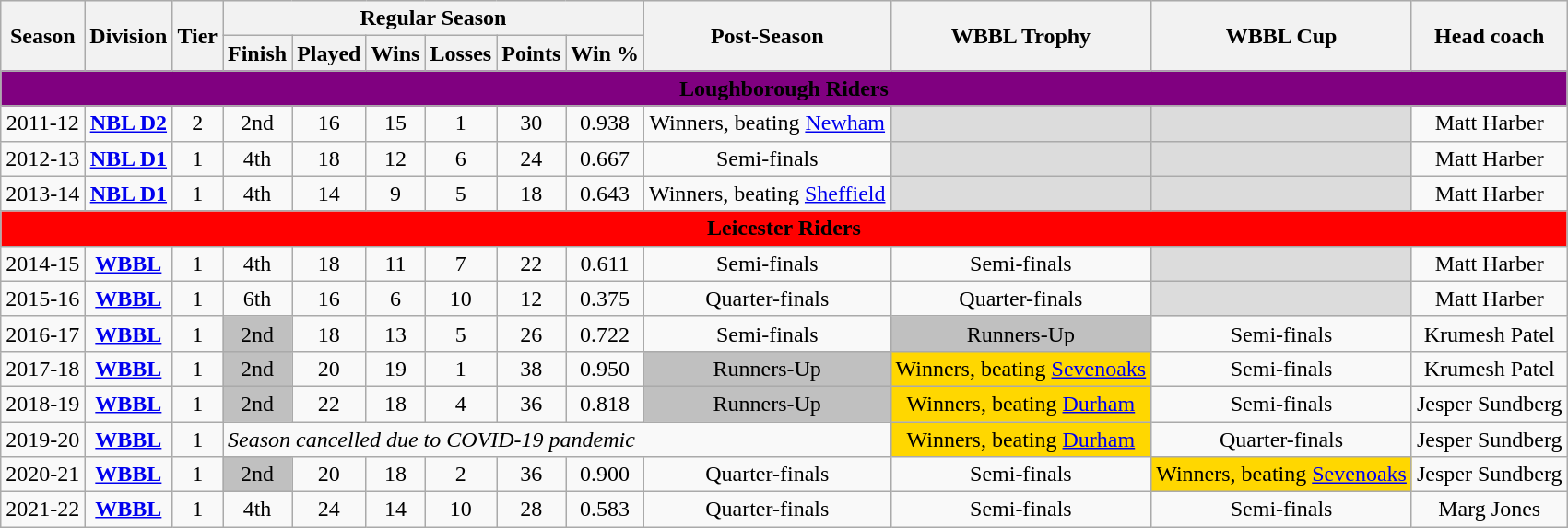<table class="wikitable" style="font-size:100%;">
<tr bgcolor="#efefef">
<th rowspan="2">Season</th>
<th rowspan="2">Division</th>
<th rowspan="2">Tier</th>
<th colspan="6">Regular Season</th>
<th rowspan="2">Post-Season</th>
<th rowspan="2">WBBL Trophy</th>
<th rowspan="2">WBBL Cup</th>
<th rowspan="2">Head coach</th>
</tr>
<tr>
<th>Finish</th>
<th>Played</th>
<th>Wins</th>
<th>Losses</th>
<th>Points</th>
<th>Win %</th>
</tr>
<tr>
<td colspan="13" align=center bgcolor="purple"><span><strong>Loughborough Riders</strong></span></td>
</tr>
<tr>
<td style="text-align:center;">2011-12</td>
<td style="text-align:center;"><strong><a href='#'>NBL D2</a></strong></td>
<td style="text-align:center;">2</td>
<td style="text-align:center;">2nd</td>
<td style="text-align:center;">16</td>
<td style="text-align:center;">15</td>
<td style="text-align:center;">1</td>
<td style="text-align:center;">30</td>
<td style="text-align:center;">0.938</td>
<td style="text-align:center;">Winners, beating <a href='#'>Newham</a></td>
<td style="text-align:center;"bgcolor=#DCDCDC></td>
<td style="text-align:center;"bgcolor=#DCDCDC></td>
<td style="text-align:center;">Matt Harber</td>
</tr>
<tr>
<td style="text-align:center;">2012-13</td>
<td style="text-align:center;"><strong><a href='#'>NBL D1</a></strong></td>
<td style="text-align:center;">1</td>
<td style="text-align:center;">4th</td>
<td style="text-align:center;">18</td>
<td style="text-align:center;">12</td>
<td style="text-align:center;">6</td>
<td style="text-align:center;">24</td>
<td style="text-align:center;">0.667</td>
<td style="text-align:center;">Semi-finals</td>
<td style="text-align:center;"bgcolor=#DCDCDC></td>
<td style="text-align:center;"bgcolor=#DCDCDC></td>
<td style="text-align:center;">Matt Harber</td>
</tr>
<tr>
<td style="text-align:center;">2013-14</td>
<td style="text-align:center;"><strong><a href='#'>NBL D1</a></strong></td>
<td style="text-align:center;">1</td>
<td style="text-align:center;">4th</td>
<td style="text-align:center;">14</td>
<td style="text-align:center;">9</td>
<td style="text-align:center;">5</td>
<td style="text-align:center;">18</td>
<td style="text-align:center;">0.643</td>
<td style="text-align:center;">Winners, beating <a href='#'>Sheffield</a></td>
<td style="text-align:center;"bgcolor=#DCDCDC></td>
<td style="text-align:center;"bgcolor=#DCDCDC></td>
<td style="text-align:center;">Matt Harber</td>
</tr>
<tr>
<td colspan="13" align=center bgcolor="red"><span><strong>Leicester Riders</strong></span></td>
</tr>
<tr>
<td style="text-align:center;">2014-15</td>
<td style="text-align:center;"><strong><a href='#'>WBBL</a></strong></td>
<td style="text-align:center;">1</td>
<td style="text-align:center;">4th</td>
<td style="text-align:center;">18</td>
<td style="text-align:center;">11</td>
<td style="text-align:center;">7</td>
<td style="text-align:center;">22</td>
<td style="text-align:center;">0.611</td>
<td style="text-align:center;">Semi-finals</td>
<td style="text-align:center;">Semi-finals</td>
<td style="text-align:center;"bgcolor=#DCDCDC></td>
<td style="text-align:center;">Matt Harber</td>
</tr>
<tr>
<td style="text-align:center;">2015-16</td>
<td style="text-align:center;"><strong><a href='#'>WBBL</a></strong></td>
<td style="text-align:center;">1</td>
<td style="text-align:center;">6th</td>
<td style="text-align:center;">16</td>
<td style="text-align:center;">6</td>
<td style="text-align:center;">10</td>
<td style="text-align:center;">12</td>
<td style="text-align:center;">0.375</td>
<td style="text-align:center;">Quarter-finals</td>
<td style="text-align:center;">Quarter-finals</td>
<td style="text-align:center;"bgcolor=#DCDCDC></td>
<td style="text-align:center;">Matt Harber</td>
</tr>
<tr>
<td style="text-align:center;">2016-17</td>
<td style="text-align:center;"><strong><a href='#'>WBBL</a></strong></td>
<td style="text-align:center;">1</td>
<td style="text-align:center;"bgcolor=silver>2nd</td>
<td style="text-align:center;">18</td>
<td style="text-align:center;">13</td>
<td style="text-align:center;">5</td>
<td style="text-align:center;">26</td>
<td style="text-align:center;">0.722</td>
<td style="text-align:center;">Semi-finals</td>
<td style="text-align:center;"bgcolor=silver>Runners-Up</td>
<td style="text-align:center;">Semi-finals</td>
<td style="text-align:center;">Krumesh Patel</td>
</tr>
<tr>
<td style="text-align:center;">2017-18</td>
<td style="text-align:center;"><strong><a href='#'>WBBL</a></strong></td>
<td style="text-align:center;">1</td>
<td style="text-align:center;"bgcolor=silver>2nd</td>
<td style="text-align:center;">20</td>
<td style="text-align:center;">19</td>
<td style="text-align:center;">1</td>
<td style="text-align:center;">38</td>
<td style="text-align:center;">0.950</td>
<td style="text-align:center;"bgcolor=silver>Runners-Up</td>
<td style="text-align:center;"bgcolor=gold>Winners, beating <a href='#'>Sevenoaks</a></td>
<td style="text-align:center;">Semi-finals</td>
<td style="text-align:center;">Krumesh Patel</td>
</tr>
<tr>
<td style="text-align:center;">2018-19</td>
<td style="text-align:center;"><strong><a href='#'>WBBL</a></strong></td>
<td style="text-align:center;">1</td>
<td style="text-align:center;"bgcolor=silver>2nd</td>
<td style="text-align:center;">22</td>
<td style="text-align:center;">18</td>
<td style="text-align:center;">4</td>
<td style="text-align:center;">36</td>
<td style="text-align:center;">0.818</td>
<td style="text-align:center;"bgcolor=silver>Runners-Up</td>
<td style="text-align:center;"bgcolor=gold>Winners, beating <a href='#'>Durham</a></td>
<td style="text-align:center;">Semi-finals</td>
<td style="text-align:center;">Jesper Sundberg</td>
</tr>
<tr>
<td style="text-align:center;">2019-20</td>
<td style="text-align:center;"><strong><a href='#'>WBBL</a></strong></td>
<td style="text-align:center;">1</td>
<td colspan=7><em>Season cancelled due to COVID-19 pandemic</em></td>
<td style="text-align:center;"bgcolor=gold>Winners, beating <a href='#'>Durham</a></td>
<td style="text-align:center;">Quarter-finals</td>
<td style="text-align:center;">Jesper Sundberg</td>
</tr>
<tr>
<td style="text-align:center;">2020-21</td>
<td style="text-align:center;"><strong><a href='#'>WBBL</a></strong></td>
<td style="text-align:center;">1</td>
<td style="text-align:center;"bgcolor=silver>2nd</td>
<td style="text-align:center;">20</td>
<td style="text-align:center;">18</td>
<td style="text-align:center;">2</td>
<td style="text-align:center;">36</td>
<td style="text-align:center;">0.900</td>
<td style="text-align:center;">Quarter-finals</td>
<td style="text-align:center;">Semi-finals</td>
<td style="text-align:center;"bgcolor=gold>Winners, beating <a href='#'>Sevenoaks</a></td>
<td style="text-align:center;">Jesper Sundberg</td>
</tr>
<tr>
<td style="text-align:center;">2021-22</td>
<td style="text-align:center;"><strong><a href='#'>WBBL</a></strong></td>
<td style="text-align:center;">1</td>
<td style="text-align:center;">4th</td>
<td style="text-align:center;">24</td>
<td style="text-align:center;">14</td>
<td style="text-align:center;">10</td>
<td style="text-align:center;">28</td>
<td style="text-align:center;">0.583</td>
<td style="text-align:center;">Quarter-finals</td>
<td style="text-align:center;">Semi-finals</td>
<td style="text-align:center;">Semi-finals</td>
<td style="text-align:center;">Marg Jones</td>
</tr>
</table>
